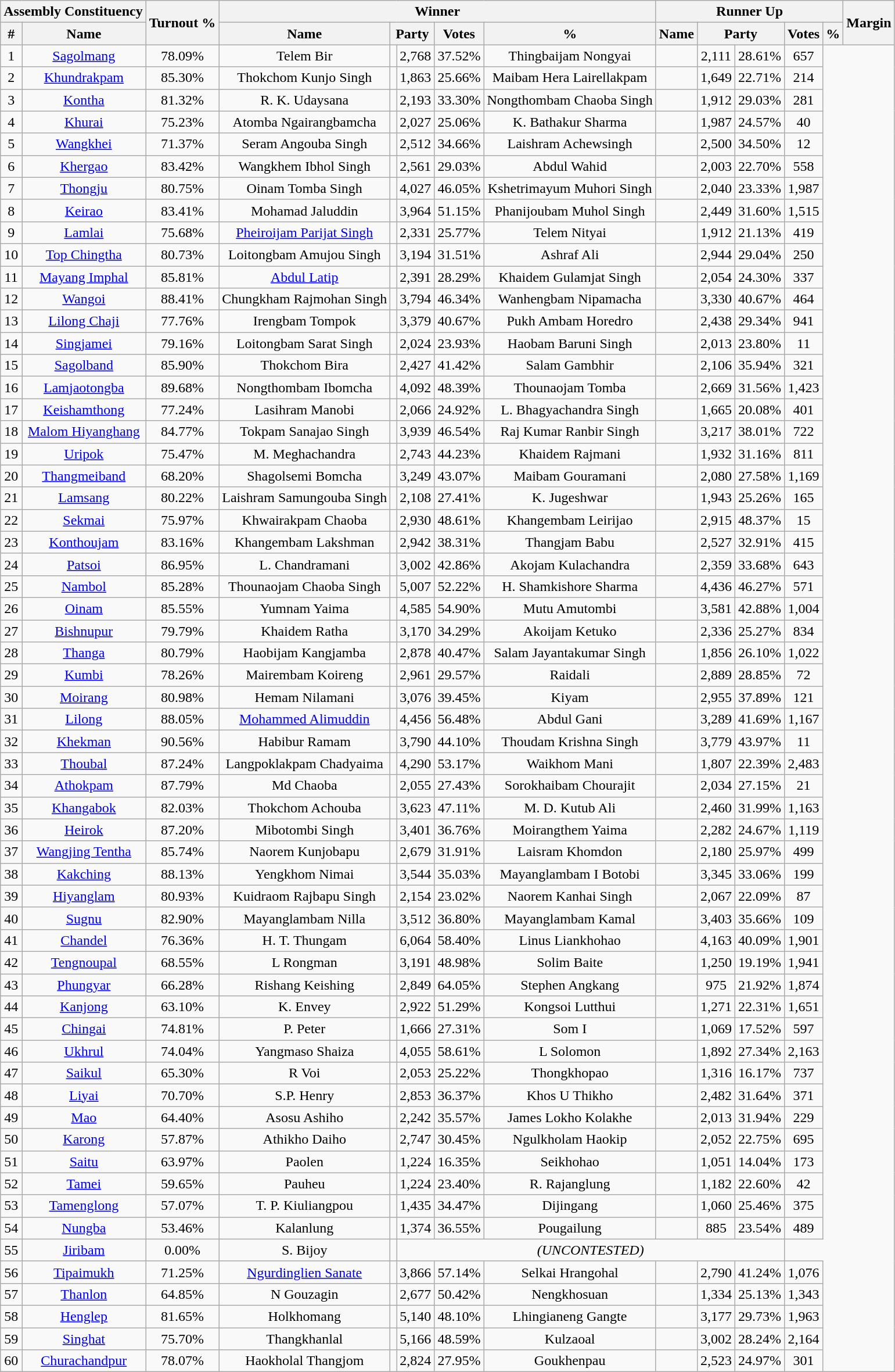<table class="wikitable sortable" style="text-align:center;">
<tr>
<th colspan="2">Assembly Constituency</th>
<th rowspan="2">Turnout %</th>
<th colspan="5">Winner</th>
<th colspan="5">Runner Up</th>
<th rowspan="2" data-sort-type=number>Margin</th>
</tr>
<tr>
<th>#</th>
<th>Name</th>
<th>Name</th>
<th colspan="2">Party</th>
<th data-sort-type=number>Votes</th>
<th>%</th>
<th>Name</th>
<th colspan="2">Party</th>
<th data-sort-type=number>Votes</th>
<th>%</th>
</tr>
<tr>
<td>1</td>
<td><a href='#'>Sagolmang</a></td>
<td>78.09%</td>
<td>Telem Bir</td>
<td></td>
<td>2,768</td>
<td>37.52%</td>
<td>Thingbaijam Nongyai</td>
<td></td>
<td>2,111</td>
<td>28.61%</td>
<td>657</td>
</tr>
<tr>
<td>2</td>
<td><a href='#'>Khundrakpam</a></td>
<td>85.30%</td>
<td>Thokchom Kunjo Singh</td>
<td></td>
<td>1,863</td>
<td>25.66%</td>
<td>Maibam Hera Lairellakpam</td>
<td></td>
<td>1,649</td>
<td>22.71%</td>
<td>214</td>
</tr>
<tr>
<td>3</td>
<td><a href='#'>Kontha</a></td>
<td>81.32%</td>
<td>R. K. Udaysana</td>
<td></td>
<td>2,193</td>
<td>33.30%</td>
<td>Nongthombam Chaoba Singh</td>
<td></td>
<td>1,912</td>
<td>29.03%</td>
<td>281</td>
</tr>
<tr>
<td>4</td>
<td><a href='#'>Khurai</a></td>
<td>75.23%</td>
<td>Atomba Ngairangbamcha</td>
<td></td>
<td>2,027</td>
<td>25.06%</td>
<td>K. Bathakur Sharma</td>
<td></td>
<td>1,987</td>
<td>24.57%</td>
<td>40</td>
</tr>
<tr>
<td>5</td>
<td><a href='#'>Wangkhei</a></td>
<td>71.37%</td>
<td>Seram Angouba Singh</td>
<td></td>
<td>2,512</td>
<td>34.66%</td>
<td>Laishram Achewsingh</td>
<td></td>
<td>2,500</td>
<td>34.50%</td>
<td>12</td>
</tr>
<tr>
<td>6</td>
<td><a href='#'>Khergao</a></td>
<td>83.42%</td>
<td>Wangkhem Ibhol Singh</td>
<td></td>
<td>2,561</td>
<td>29.03%</td>
<td>Abdul Wahid</td>
<td></td>
<td>2,003</td>
<td>22.70%</td>
<td>558</td>
</tr>
<tr>
<td>7</td>
<td><a href='#'>Thongju</a></td>
<td>80.75%</td>
<td>Oinam Tomba Singh</td>
<td></td>
<td>4,027</td>
<td>46.05%</td>
<td>Kshetrimayum Muhori Singh</td>
<td></td>
<td>2,040</td>
<td>23.33%</td>
<td>1,987</td>
</tr>
<tr>
<td>8</td>
<td><a href='#'>Keirao</a></td>
<td>83.41%</td>
<td>Mohamad Jaluddin</td>
<td></td>
<td>3,964</td>
<td>51.15%</td>
<td>Phanijoubam Muhol Singh</td>
<td></td>
<td>2,449</td>
<td>31.60%</td>
<td>1,515</td>
</tr>
<tr>
<td>9</td>
<td><a href='#'>Lamlai</a></td>
<td>75.68%</td>
<td><a href='#'>Pheiroijam Parijat Singh</a></td>
<td></td>
<td>2,331</td>
<td>25.77%</td>
<td>Telem Nityai</td>
<td></td>
<td>1,912</td>
<td>21.13%</td>
<td>419</td>
</tr>
<tr>
<td>10</td>
<td><a href='#'>Top Chingtha</a></td>
<td>80.73%</td>
<td>Loitongbam Amujou Singh</td>
<td></td>
<td>3,194</td>
<td>31.51%</td>
<td>Ashraf Ali</td>
<td></td>
<td>2,944</td>
<td>29.04%</td>
<td>250</td>
</tr>
<tr>
<td>11</td>
<td><a href='#'>Mayang Imphal</a></td>
<td>85.81%</td>
<td><a href='#'>Abdul Latip</a></td>
<td></td>
<td>2,391</td>
<td>28.29%</td>
<td>Khaidem Gulamjat Singh</td>
<td></td>
<td>2,054</td>
<td>24.30%</td>
<td>337</td>
</tr>
<tr>
<td>12</td>
<td><a href='#'>Wangoi</a></td>
<td>88.41%</td>
<td>Chungkham Rajmohan Singh</td>
<td></td>
<td>3,794</td>
<td>46.34%</td>
<td>Wanhengbam Nipamacha</td>
<td></td>
<td>3,330</td>
<td>40.67%</td>
<td>464</td>
</tr>
<tr>
<td>13</td>
<td><a href='#'>Lilong Chaji</a></td>
<td>77.76%</td>
<td>Irengbam Tompok</td>
<td></td>
<td>3,379</td>
<td>40.67%</td>
<td>Pukh Ambam Horedro</td>
<td></td>
<td>2,438</td>
<td>29.34%</td>
<td>941</td>
</tr>
<tr>
<td>14</td>
<td><a href='#'>Singjamei</a></td>
<td>79.16%</td>
<td>Loitongbam Sarat Singh</td>
<td></td>
<td>2,024</td>
<td>23.93%</td>
<td>Haobam Baruni Singh</td>
<td></td>
<td>2,013</td>
<td>23.80%</td>
<td>11</td>
</tr>
<tr>
<td>15</td>
<td><a href='#'>Sagolband</a></td>
<td>85.90%</td>
<td>Thokchom Bira</td>
<td></td>
<td>2,427</td>
<td>41.42%</td>
<td>Salam Gambhir</td>
<td></td>
<td>2,106</td>
<td>35.94%</td>
<td>321</td>
</tr>
<tr>
<td>16</td>
<td><a href='#'>Lamjaotongba</a></td>
<td>89.68%</td>
<td>Nongthombam Ibomcha</td>
<td></td>
<td>4,092</td>
<td>48.39%</td>
<td>Thounaojam Tomba</td>
<td></td>
<td>2,669</td>
<td>31.56%</td>
<td>1,423</td>
</tr>
<tr>
<td>17</td>
<td><a href='#'>Keishamthong</a></td>
<td>77.24%</td>
<td>Lasihram Manobi</td>
<td></td>
<td>2,066</td>
<td>24.92%</td>
<td>L. Bhagyachandra Singh</td>
<td></td>
<td>1,665</td>
<td>20.08%</td>
<td>401</td>
</tr>
<tr>
<td>18</td>
<td><a href='#'>Malom Hiyanghang</a></td>
<td>84.77%</td>
<td>Tokpam Sanajao Singh</td>
<td></td>
<td>3,939</td>
<td>46.54%</td>
<td>Raj Kumar Ranbir Singh</td>
<td></td>
<td>3,217</td>
<td>38.01%</td>
<td>722</td>
</tr>
<tr>
<td>19</td>
<td><a href='#'>Uripok</a></td>
<td>75.47%</td>
<td>M. Meghachandra</td>
<td></td>
<td>2,743</td>
<td>44.23%</td>
<td>Khaidem Rajmani</td>
<td></td>
<td>1,932</td>
<td>31.16%</td>
<td>811</td>
</tr>
<tr>
<td>20</td>
<td><a href='#'>Thangmeiband</a></td>
<td>68.20%</td>
<td>Shagolsemi Bomcha</td>
<td></td>
<td>3,249</td>
<td>43.07%</td>
<td>Maibam Gouramani</td>
<td></td>
<td>2,080</td>
<td>27.58%</td>
<td>1,169</td>
</tr>
<tr>
<td>21</td>
<td><a href='#'>Lamsang</a></td>
<td>80.22%</td>
<td>Laishram Samungouba Singh</td>
<td></td>
<td>2,108</td>
<td>27.41%</td>
<td>K. Jugeshwar</td>
<td></td>
<td>1,943</td>
<td>25.26%</td>
<td>165</td>
</tr>
<tr>
<td>22</td>
<td><a href='#'>Sekmai</a></td>
<td>75.97%</td>
<td>Khwairakpam Chaoba</td>
<td></td>
<td>2,930</td>
<td>48.61%</td>
<td>Khangembam Leirijao</td>
<td></td>
<td>2,915</td>
<td>48.37%</td>
<td>15</td>
</tr>
<tr>
<td>23</td>
<td><a href='#'>Konthoujam</a></td>
<td>83.16%</td>
<td>Khangembam Lakshman</td>
<td></td>
<td>2,942</td>
<td>38.31%</td>
<td>Thangjam Babu</td>
<td></td>
<td>2,527</td>
<td>32.91%</td>
<td>415</td>
</tr>
<tr>
<td>24</td>
<td><a href='#'>Patsoi</a></td>
<td>86.95%</td>
<td>L. Chandramani</td>
<td></td>
<td>3,002</td>
<td>42.86%</td>
<td>Akojam Kulachandra</td>
<td></td>
<td>2,359</td>
<td>33.68%</td>
<td>643</td>
</tr>
<tr>
<td>25</td>
<td><a href='#'>Nambol</a></td>
<td>85.28%</td>
<td>Thounaojam Chaoba Singh</td>
<td></td>
<td>5,007</td>
<td>52.22%</td>
<td>H. Shamkishore Sharma</td>
<td></td>
<td>4,436</td>
<td>46.27%</td>
<td>571</td>
</tr>
<tr>
<td>26</td>
<td><a href='#'>Oinam</a></td>
<td>85.55%</td>
<td>Yumnam Yaima</td>
<td></td>
<td>4,585</td>
<td>54.90%</td>
<td>Mutu Amutombi</td>
<td></td>
<td>3,581</td>
<td>42.88%</td>
<td>1,004</td>
</tr>
<tr>
<td>27</td>
<td><a href='#'>Bishnupur</a></td>
<td>79.79%</td>
<td>Khaidem Ratha</td>
<td></td>
<td>3,170</td>
<td>34.29%</td>
<td>Akoijam Ketuko</td>
<td></td>
<td>2,336</td>
<td>25.27%</td>
<td>834</td>
</tr>
<tr>
<td>28</td>
<td><a href='#'>Thanga</a></td>
<td>80.79%</td>
<td>Haobijam Kangjamba</td>
<td></td>
<td>2,878</td>
<td>40.47%</td>
<td>Salam Jayantakumar Singh</td>
<td></td>
<td>1,856</td>
<td>26.10%</td>
<td>1,022</td>
</tr>
<tr>
<td>29</td>
<td><a href='#'>Kumbi</a></td>
<td>78.26%</td>
<td>Mairembam Koireng</td>
<td></td>
<td>2,961</td>
<td>29.57%</td>
<td>Raidali</td>
<td></td>
<td>2,889</td>
<td>28.85%</td>
<td>72</td>
</tr>
<tr>
<td>30</td>
<td><a href='#'>Moirang</a></td>
<td>80.98%</td>
<td>Hemam Nilamani</td>
<td></td>
<td>3,076</td>
<td>39.45%</td>
<td>Kiyam</td>
<td></td>
<td>2,955</td>
<td>37.89%</td>
<td>121</td>
</tr>
<tr>
<td>31</td>
<td><a href='#'>Lilong</a></td>
<td>88.05%</td>
<td><a href='#'>Mohammed Alimuddin</a></td>
<td></td>
<td>4,456</td>
<td>56.48%</td>
<td>Abdul Gani</td>
<td></td>
<td>3,289</td>
<td>41.69%</td>
<td>1,167</td>
</tr>
<tr>
<td>32</td>
<td><a href='#'>Khekman</a></td>
<td>90.56%</td>
<td>Habibur Ramam</td>
<td></td>
<td>3,790</td>
<td>44.10%</td>
<td>Thoudam Krishna Singh</td>
<td></td>
<td>3,779</td>
<td>43.97%</td>
<td>11</td>
</tr>
<tr>
<td>33</td>
<td><a href='#'>Thoubal</a></td>
<td>87.24%</td>
<td>Langpoklakpam Chadyaima</td>
<td></td>
<td>4,290</td>
<td>53.17%</td>
<td>Waikhom Mani</td>
<td></td>
<td>1,807</td>
<td>22.39%</td>
<td>2,483</td>
</tr>
<tr>
<td>34</td>
<td><a href='#'>Athokpam</a></td>
<td>87.79%</td>
<td>Md Chaoba</td>
<td></td>
<td>2,055</td>
<td>27.43%</td>
<td>Sorokhaibam Chourajit</td>
<td></td>
<td>2,034</td>
<td>27.15%</td>
<td>21</td>
</tr>
<tr>
<td>35</td>
<td><a href='#'>Khangabok</a></td>
<td>82.03%</td>
<td>Thokchom Achouba</td>
<td></td>
<td>3,623</td>
<td>47.11%</td>
<td>M. D. Kutub Ali</td>
<td></td>
<td>2,460</td>
<td>31.99%</td>
<td>1,163</td>
</tr>
<tr>
<td>36</td>
<td><a href='#'>Heirok</a></td>
<td>87.20%</td>
<td>Mibotombi Singh</td>
<td></td>
<td>3,401</td>
<td>36.76%</td>
<td>Moirangthem Yaima</td>
<td></td>
<td>2,282</td>
<td>24.67%</td>
<td>1,119</td>
</tr>
<tr>
<td>37</td>
<td><a href='#'>Wangjing Tentha</a></td>
<td>85.74%</td>
<td>Naorem Kunjobapu</td>
<td></td>
<td>2,679</td>
<td>31.91%</td>
<td>Laisram Khomdon</td>
<td></td>
<td>2,180</td>
<td>25.97%</td>
<td>499</td>
</tr>
<tr>
<td>38</td>
<td><a href='#'>Kakching</a></td>
<td>88.13%</td>
<td>Yengkhom Nimai</td>
<td></td>
<td>3,544</td>
<td>35.03%</td>
<td>Mayanglambam I Botobi</td>
<td></td>
<td>3,345</td>
<td>33.06%</td>
<td>199</td>
</tr>
<tr>
<td>39</td>
<td><a href='#'>Hiyanglam</a></td>
<td>80.93%</td>
<td>Kuidraom Rajbapu Singh</td>
<td></td>
<td>2,154</td>
<td>23.02%</td>
<td>Naorem Kanhai Singh</td>
<td></td>
<td>2,067</td>
<td>22.09%</td>
<td>87</td>
</tr>
<tr>
<td>40</td>
<td><a href='#'>Sugnu</a></td>
<td>82.90%</td>
<td>Mayanglambam Nilla</td>
<td></td>
<td>3,512</td>
<td>36.80%</td>
<td>Mayanglambam Kamal</td>
<td></td>
<td>3,403</td>
<td>35.66%</td>
<td>109</td>
</tr>
<tr>
<td>41</td>
<td><a href='#'>Chandel</a></td>
<td>76.36%</td>
<td>H. T. Thungam</td>
<td></td>
<td>6,064</td>
<td>58.40%</td>
<td>Linus Liankhohao</td>
<td></td>
<td>4,163</td>
<td>40.09%</td>
<td>1,901</td>
</tr>
<tr>
<td>42</td>
<td><a href='#'>Tengnoupal</a></td>
<td>68.55%</td>
<td>L Rongman</td>
<td></td>
<td>3,191</td>
<td>48.98%</td>
<td>Solim Baite</td>
<td></td>
<td>1,250</td>
<td>19.19%</td>
<td>1,941</td>
</tr>
<tr>
<td>43</td>
<td><a href='#'>Phungyar</a></td>
<td>66.28%</td>
<td>Rishang Keishing</td>
<td></td>
<td>2,849</td>
<td>64.05%</td>
<td>Stephen Angkang</td>
<td></td>
<td>975</td>
<td>21.92%</td>
<td>1,874</td>
</tr>
<tr>
<td>44</td>
<td><a href='#'>Kanjong</a></td>
<td>63.10%</td>
<td>K. Envey</td>
<td></td>
<td>2,922</td>
<td>51.29%</td>
<td>Kongsoi Lutthui</td>
<td></td>
<td>1,271</td>
<td>22.31%</td>
<td>1,651</td>
</tr>
<tr>
<td>45</td>
<td><a href='#'>Chingai</a></td>
<td>74.81%</td>
<td>P. Peter</td>
<td></td>
<td>1,666</td>
<td>27.31%</td>
<td>Som I</td>
<td></td>
<td>1,069</td>
<td>17.52%</td>
<td>597</td>
</tr>
<tr>
<td>46</td>
<td><a href='#'>Ukhrul</a></td>
<td>74.04%</td>
<td>Yangmaso Shaiza</td>
<td></td>
<td>4,055</td>
<td>58.61%</td>
<td>L Solomon</td>
<td></td>
<td>1,892</td>
<td>27.34%</td>
<td>2,163</td>
</tr>
<tr>
<td>47</td>
<td><a href='#'>Saikul</a></td>
<td>65.30%</td>
<td>R Voi</td>
<td></td>
<td>2,053</td>
<td>25.22%</td>
<td>Thongkhopao</td>
<td></td>
<td>1,316</td>
<td>16.17%</td>
<td>737</td>
</tr>
<tr>
<td>48</td>
<td><a href='#'>Liyai</a></td>
<td>70.70%</td>
<td>S.P. Henry</td>
<td></td>
<td>2,853</td>
<td>36.37%</td>
<td>Khos U Thikho</td>
<td></td>
<td>2,482</td>
<td>31.64%</td>
<td>371</td>
</tr>
<tr>
<td>49</td>
<td><a href='#'>Mao</a></td>
<td>64.40%</td>
<td>Asosu Ashiho</td>
<td></td>
<td>2,242</td>
<td>35.57%</td>
<td>James Lokho Kolakhe</td>
<td></td>
<td>2,013</td>
<td>31.94%</td>
<td>229</td>
</tr>
<tr>
<td>50</td>
<td><a href='#'>Karong</a></td>
<td>57.87%</td>
<td>Athikho Daiho</td>
<td></td>
<td>2,747</td>
<td>30.45%</td>
<td>Ngulkholam Haokip</td>
<td></td>
<td>2,052</td>
<td>22.75%</td>
<td>695</td>
</tr>
<tr>
<td>51</td>
<td><a href='#'>Saitu</a></td>
<td>63.97%</td>
<td>Paolen</td>
<td></td>
<td>1,224</td>
<td>16.35%</td>
<td>Seikhohao</td>
<td></td>
<td>1,051</td>
<td>14.04%</td>
<td>173</td>
</tr>
<tr>
<td>52</td>
<td><a href='#'>Tamei</a></td>
<td>59.65%</td>
<td>Pauheu</td>
<td></td>
<td>1,224</td>
<td>23.40%</td>
<td>R. Rajanglung</td>
<td></td>
<td>1,182</td>
<td>22.60%</td>
<td>42</td>
</tr>
<tr>
<td>53</td>
<td><a href='#'>Tamenglong</a></td>
<td>57.07%</td>
<td>T. P. Kiuliangpou</td>
<td></td>
<td>1,435</td>
<td>34.47%</td>
<td>Dijingang</td>
<td></td>
<td>1,060</td>
<td>25.46%</td>
<td>375</td>
</tr>
<tr>
<td>54</td>
<td><a href='#'>Nungba</a></td>
<td>53.46%</td>
<td>Kalanlung</td>
<td></td>
<td>1,374</td>
<td>36.55%</td>
<td>Pougailung</td>
<td></td>
<td>885</td>
<td>23.54%</td>
<td>489</td>
</tr>
<tr>
<td>55</td>
<td><a href='#'>Jiribam</a></td>
<td>0.00%</td>
<td>S. Bijoy</td>
<td></td>
<td colspan="6"><em> (UNCONTESTED) </em></td>
</tr>
<tr>
<td>56</td>
<td><a href='#'>Tipaimukh</a></td>
<td>71.25%</td>
<td><a href='#'>Ngurdinglien Sanate</a></td>
<td></td>
<td>3,866</td>
<td>57.14%</td>
<td>Selkai Hrangohal</td>
<td></td>
<td>2,790</td>
<td>41.24%</td>
<td>1,076</td>
</tr>
<tr>
<td>57</td>
<td><a href='#'>Thanlon</a></td>
<td>64.85%</td>
<td>N Gouzagin</td>
<td></td>
<td>2,677</td>
<td>50.42%</td>
<td>Nengkhosuan</td>
<td></td>
<td>1,334</td>
<td>25.13%</td>
<td>1,343</td>
</tr>
<tr>
<td>58</td>
<td><a href='#'>Henglep</a></td>
<td>81.65%</td>
<td>Holkhomang</td>
<td></td>
<td>5,140</td>
<td>48.10%</td>
<td>Lhingianeng Gangte</td>
<td></td>
<td>3,177</td>
<td>29.73%</td>
<td>1,963</td>
</tr>
<tr>
<td>59</td>
<td><a href='#'>Singhat</a></td>
<td>75.70%</td>
<td>Thangkhanlal</td>
<td></td>
<td>5,166</td>
<td>48.59%</td>
<td>Kulzaoal</td>
<td></td>
<td>3,002</td>
<td>28.24%</td>
<td>2,164</td>
</tr>
<tr>
<td>60</td>
<td><a href='#'>Churachandpur</a></td>
<td>78.07%</td>
<td>Haokholal Thangjom</td>
<td></td>
<td>2,824</td>
<td>27.95%</td>
<td>Goukhenpau</td>
<td></td>
<td>2,523</td>
<td>24.97%</td>
<td>301</td>
</tr>
</table>
